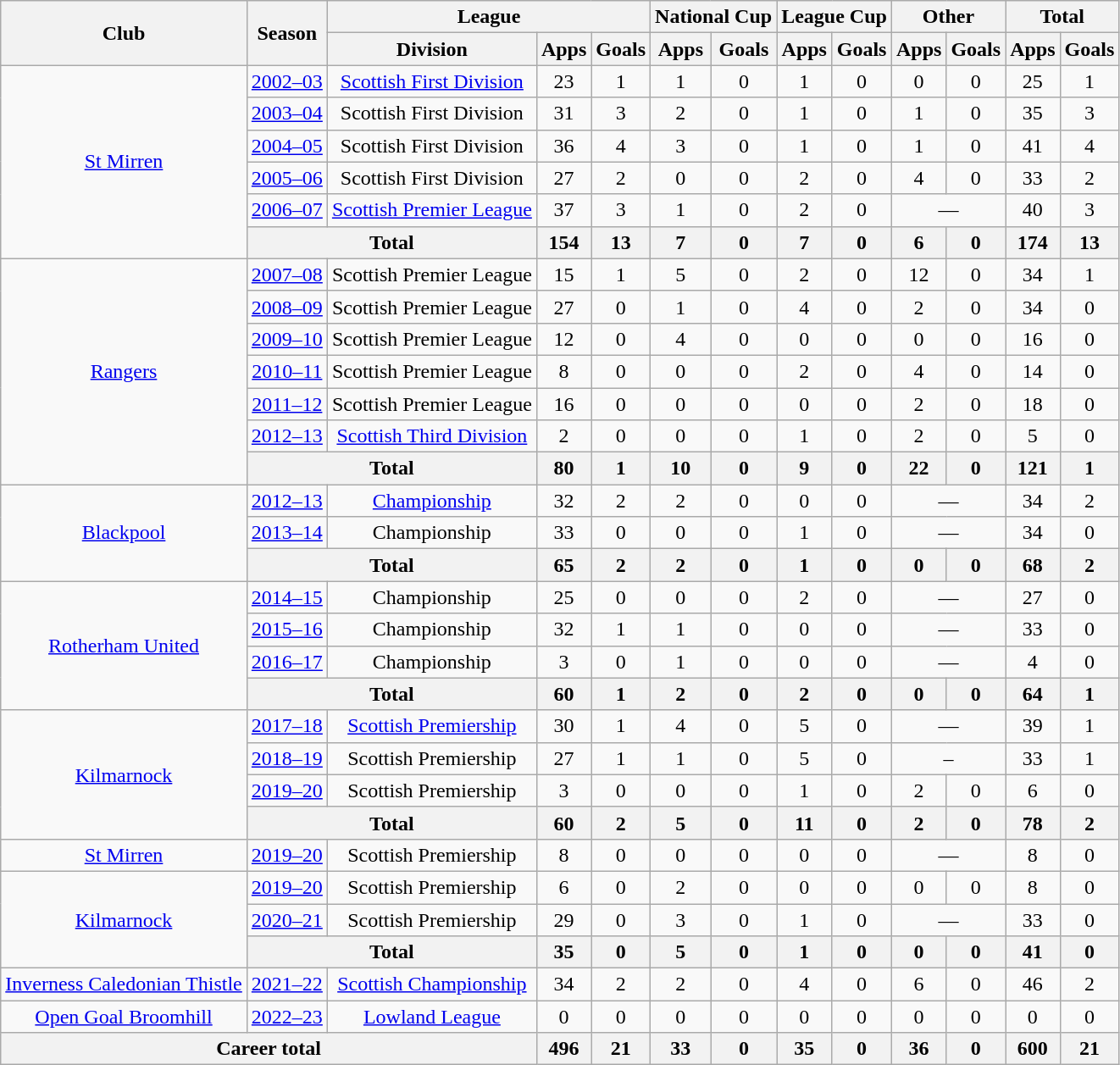<table class="wikitable" style="text-align: center">
<tr>
<th rowspan=2>Club</th>
<th rowspan=2>Season</th>
<th colspan=3>League</th>
<th colspan=2>National Cup</th>
<th colspan=2>League Cup</th>
<th colspan=2>Other</th>
<th colspan=2>Total</th>
</tr>
<tr>
<th>Division</th>
<th>Apps</th>
<th>Goals</th>
<th>Apps</th>
<th>Goals</th>
<th>Apps</th>
<th>Goals</th>
<th>Apps</th>
<th>Goals</th>
<th>Apps</th>
<th>Goals</th>
</tr>
<tr>
<td rowspan=6><a href='#'>St Mirren</a></td>
<td><a href='#'>2002–03</a></td>
<td><a href='#'>Scottish First Division</a></td>
<td>23</td>
<td>1</td>
<td>1</td>
<td>0</td>
<td>1</td>
<td>0</td>
<td>0</td>
<td>0</td>
<td>25</td>
<td>1</td>
</tr>
<tr>
<td><a href='#'>2003–04</a></td>
<td>Scottish First Division</td>
<td>31</td>
<td>3</td>
<td>2</td>
<td>0</td>
<td>1</td>
<td>0</td>
<td>1</td>
<td>0</td>
<td>35</td>
<td>3</td>
</tr>
<tr>
<td><a href='#'>2004–05</a></td>
<td>Scottish First Division</td>
<td>36</td>
<td>4</td>
<td>3</td>
<td>0</td>
<td>1</td>
<td>0</td>
<td>1</td>
<td>0</td>
<td>41</td>
<td>4</td>
</tr>
<tr>
<td><a href='#'>2005–06</a></td>
<td>Scottish First Division</td>
<td>27</td>
<td>2</td>
<td>0</td>
<td>0</td>
<td>2</td>
<td>0</td>
<td>4</td>
<td>0</td>
<td>33</td>
<td>2</td>
</tr>
<tr>
<td><a href='#'>2006–07</a></td>
<td><a href='#'>Scottish Premier League</a></td>
<td>37</td>
<td>3</td>
<td>1</td>
<td>0</td>
<td>2</td>
<td>0</td>
<td colspan="2">—</td>
<td>40</td>
<td>3</td>
</tr>
<tr>
<th colspan="2">Total</th>
<th>154</th>
<th>13</th>
<th>7</th>
<th>0</th>
<th>7</th>
<th>0</th>
<th>6</th>
<th>0</th>
<th>174</th>
<th>13</th>
</tr>
<tr>
<td rowspan="7"><a href='#'>Rangers</a></td>
<td><a href='#'>2007–08</a></td>
<td>Scottish Premier League</td>
<td>15</td>
<td>1</td>
<td>5</td>
<td>0</td>
<td>2</td>
<td>0</td>
<td>12</td>
<td>0</td>
<td>34</td>
<td>1</td>
</tr>
<tr>
<td><a href='#'>2008–09</a></td>
<td>Scottish Premier League</td>
<td>27</td>
<td>0</td>
<td>1</td>
<td>0</td>
<td>4</td>
<td>0</td>
<td>2</td>
<td>0</td>
<td>34</td>
<td>0</td>
</tr>
<tr>
<td><a href='#'>2009–10</a></td>
<td>Scottish Premier League</td>
<td>12</td>
<td>0</td>
<td>4</td>
<td>0</td>
<td>0</td>
<td>0</td>
<td>0</td>
<td>0</td>
<td>16</td>
<td>0</td>
</tr>
<tr>
<td><a href='#'>2010–11</a></td>
<td>Scottish Premier League</td>
<td>8</td>
<td>0</td>
<td>0</td>
<td>0</td>
<td>2</td>
<td>0</td>
<td>4</td>
<td>0</td>
<td>14</td>
<td>0</td>
</tr>
<tr>
<td><a href='#'>2011–12</a></td>
<td>Scottish Premier League</td>
<td>16</td>
<td>0</td>
<td>0</td>
<td>0</td>
<td>0</td>
<td>0</td>
<td>2</td>
<td>0</td>
<td>18</td>
<td>0</td>
</tr>
<tr>
<td><a href='#'>2012–13</a></td>
<td><a href='#'>Scottish Third Division</a></td>
<td>2</td>
<td>0</td>
<td>0</td>
<td>0</td>
<td>1</td>
<td>0</td>
<td>2</td>
<td>0</td>
<td>5</td>
<td>0</td>
</tr>
<tr>
<th colspan="2">Total</th>
<th>80</th>
<th>1</th>
<th>10</th>
<th>0</th>
<th>9</th>
<th>0</th>
<th>22</th>
<th>0</th>
<th>121</th>
<th>1</th>
</tr>
<tr>
<td rowspan="3"><a href='#'>Blackpool</a></td>
<td><a href='#'>2012–13</a></td>
<td><a href='#'>Championship</a></td>
<td>32</td>
<td>2</td>
<td>2</td>
<td>0</td>
<td>0</td>
<td>0</td>
<td colspan="2">—</td>
<td>34</td>
<td>2</td>
</tr>
<tr>
<td><a href='#'>2013–14</a></td>
<td>Championship</td>
<td>33</td>
<td>0</td>
<td>0</td>
<td>0</td>
<td>1</td>
<td>0</td>
<td colspan="2">—</td>
<td>34</td>
<td>0</td>
</tr>
<tr>
<th colspan="2">Total</th>
<th>65</th>
<th>2</th>
<th>2</th>
<th>0</th>
<th>1</th>
<th>0</th>
<th>0</th>
<th>0</th>
<th>68</th>
<th>2</th>
</tr>
<tr>
<td rowspan="4"><a href='#'>Rotherham United</a></td>
<td><a href='#'>2014–15</a></td>
<td>Championship</td>
<td>25</td>
<td>0</td>
<td>0</td>
<td>0</td>
<td>2</td>
<td>0</td>
<td colspan="2">—</td>
<td>27</td>
<td>0</td>
</tr>
<tr>
<td><a href='#'>2015–16</a></td>
<td>Championship</td>
<td>32</td>
<td>1</td>
<td>1</td>
<td>0</td>
<td>0</td>
<td>0</td>
<td colspan="2">—</td>
<td>33</td>
<td>0</td>
</tr>
<tr>
<td><a href='#'>2016–17</a></td>
<td>Championship</td>
<td>3</td>
<td>0</td>
<td>1</td>
<td>0</td>
<td>0</td>
<td>0</td>
<td colspan="2">—</td>
<td>4</td>
<td>0</td>
</tr>
<tr>
<th colspan="2">Total</th>
<th>60</th>
<th>1</th>
<th>2</th>
<th>0</th>
<th>2</th>
<th>0</th>
<th>0</th>
<th>0</th>
<th>64</th>
<th>1</th>
</tr>
<tr>
<td rowspan=4><a href='#'>Kilmarnock</a></td>
<td><a href='#'>2017–18</a></td>
<td><a href='#'>Scottish Premiership</a></td>
<td>30</td>
<td>1</td>
<td>4</td>
<td>0</td>
<td>5</td>
<td>0</td>
<td colspan="2">—</td>
<td>39</td>
<td>1</td>
</tr>
<tr>
<td><a href='#'>2018–19</a></td>
<td>Scottish Premiership</td>
<td>27</td>
<td>1</td>
<td>1</td>
<td>0</td>
<td>5</td>
<td>0</td>
<td colspan="2">–</td>
<td>33</td>
<td>1</td>
</tr>
<tr>
<td><a href='#'>2019–20</a></td>
<td>Scottish Premiership</td>
<td>3</td>
<td>0</td>
<td>0</td>
<td>0</td>
<td>1</td>
<td>0</td>
<td>2</td>
<td>0</td>
<td>6</td>
<td>0</td>
</tr>
<tr>
<th colspan=2>Total</th>
<th>60</th>
<th>2</th>
<th>5</th>
<th>0</th>
<th>11</th>
<th>0</th>
<th>2</th>
<th>0</th>
<th>78</th>
<th>2</th>
</tr>
<tr>
<td><a href='#'>St Mirren</a></td>
<td><a href='#'>2019–20</a></td>
<td>Scottish Premiership</td>
<td>8</td>
<td>0</td>
<td>0</td>
<td>0</td>
<td>0</td>
<td>0</td>
<td colspan="2">—</td>
<td>8</td>
<td>0</td>
</tr>
<tr>
<td rowspan=3><a href='#'>Kilmarnock</a></td>
<td><a href='#'>2019–20</a></td>
<td>Scottish Premiership</td>
<td>6</td>
<td>0</td>
<td>2</td>
<td>0</td>
<td>0</td>
<td>0</td>
<td>0</td>
<td>0</td>
<td>8</td>
<td>0</td>
</tr>
<tr>
<td><a href='#'>2020–21</a></td>
<td>Scottish Premiership</td>
<td>29</td>
<td>0</td>
<td>3</td>
<td>0</td>
<td>1</td>
<td>0</td>
<td colspan=2>—</td>
<td>33</td>
<td>0</td>
</tr>
<tr>
<th colspan=2>Total</th>
<th>35</th>
<th>0</th>
<th>5</th>
<th>0</th>
<th>1</th>
<th>0</th>
<th>0</th>
<th>0</th>
<th>41</th>
<th>0</th>
</tr>
<tr>
<td><a href='#'>Inverness Caledonian Thistle</a></td>
<td><a href='#'>2021–22</a></td>
<td><a href='#'>Scottish Championship</a></td>
<td>34</td>
<td>2</td>
<td>2</td>
<td>0</td>
<td>4</td>
<td>0</td>
<td>6</td>
<td>0</td>
<td>46</td>
<td>2</td>
</tr>
<tr>
<td><a href='#'>Open Goal Broomhill</a></td>
<td><a href='#'>2022–23</a></td>
<td><a href='#'>Lowland League</a></td>
<td>0</td>
<td>0</td>
<td>0</td>
<td>0</td>
<td>0</td>
<td>0</td>
<td>0</td>
<td>0</td>
<td>0</td>
<td>0</td>
</tr>
<tr>
<th colspan="3">Career total</th>
<th>496</th>
<th>21</th>
<th>33</th>
<th>0</th>
<th>35</th>
<th>0</th>
<th>36</th>
<th>0</th>
<th>600</th>
<th>21</th>
</tr>
</table>
